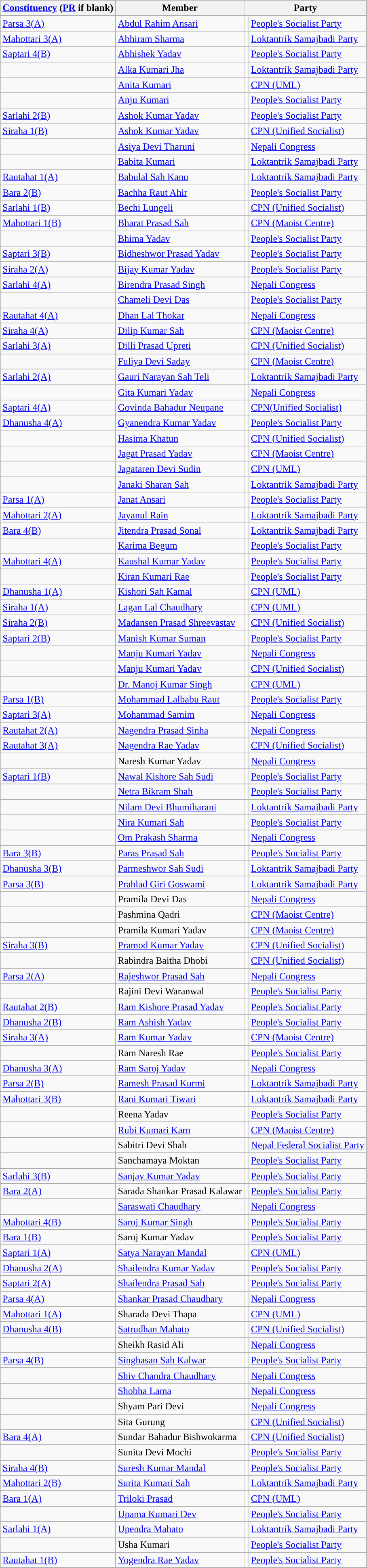<table class="wikitable sortable">
<tr>
<th><a href='#'>Constituency</a> (<a href='#'>PR</a> if blank)</th>
<th>Member</th>
<th colspan="2">Party</th>
</tr>
<tr>
<td><a href='#'>Parsa 3(A)</a></td>
<td><a href='#'>Abdul Rahim Ansari</a></td>
<td></td>
<td><a href='#'>People's Socialist Party</a></td>
</tr>
<tr>
<td><a href='#'>Mahottari 3(A)</a></td>
<td><a href='#'>Abhiram Sharma</a></td>
<td></td>
<td><a href='#'>Loktantrik Samajbadi Party</a></td>
</tr>
<tr>
<td><a href='#'>Saptari 4(B)</a></td>
<td><a href='#'>Abhishek Yadav</a></td>
<td></td>
<td><a href='#'>People's Socialist Party</a></td>
</tr>
<tr>
<td></td>
<td><a href='#'>Alka Kumari Jha</a></td>
<td></td>
<td><a href='#'>Loktantrik Samajbadi Party</a></td>
</tr>
<tr>
<td></td>
<td><a href='#'>Anita Kumari</a></td>
<td></td>
<td><a href='#'>CPN (UML)</a></td>
</tr>
<tr>
<td></td>
<td><a href='#'>Anju Kumari</a></td>
<td></td>
<td><a href='#'>People's Socialist Party</a></td>
</tr>
<tr>
<td><a href='#'>Sarlahi 2(B)</a></td>
<td><a href='#'>Ashok Kumar Yadav</a></td>
<td></td>
<td><a href='#'>People's Socialist Party</a></td>
</tr>
<tr>
<td><a href='#'>Siraha 1(B)</a></td>
<td><a href='#'>Ashok Kumar Yadav</a></td>
<td></td>
<td><a href='#'>CPN (Unified Socialist)</a></td>
</tr>
<tr>
<td></td>
<td><a href='#'>Asiya Devi Tharuni</a></td>
<td></td>
<td><a href='#'>Nepali Congress</a></td>
</tr>
<tr>
<td></td>
<td><a href='#'>Babita Kumari</a></td>
<td></td>
<td><a href='#'>Loktantrik Samajbadi Party</a></td>
</tr>
<tr>
<td><a href='#'>Rautahat 1(A)</a></td>
<td><a href='#'>Babulal Sah Kanu</a></td>
<td></td>
<td><a href='#'>Loktantrik Samajbadi Party</a></td>
</tr>
<tr>
<td><a href='#'>Bara 2(B)</a></td>
<td><a href='#'>Bachha Raut Ahir</a></td>
<td></td>
<td><a href='#'>People's Socialist Party</a></td>
</tr>
<tr>
<td><a href='#'>Sarlahi 1(B)</a></td>
<td><a href='#'>Bechi Lungeli</a></td>
<td></td>
<td><a href='#'>CPN (Unified Socialist)</a></td>
</tr>
<tr>
<td><a href='#'>Mahottari 1(B)</a></td>
<td><a href='#'>Bharat Prasad Sah</a></td>
<td></td>
<td><a href='#'>CPN (Maoist Centre)</a></td>
</tr>
<tr>
<td></td>
<td><a href='#'>Bhima Yadav</a></td>
<td></td>
<td><a href='#'>People's Socialist Party</a></td>
</tr>
<tr>
<td><a href='#'>Saptari 3(B)</a></td>
<td><a href='#'>Bidheshwor Prasad Yadav</a></td>
<td></td>
<td><a href='#'>People's Socialist Party</a></td>
</tr>
<tr>
<td><a href='#'>Siraha 2(A)</a></td>
<td><a href='#'>Bijay Kumar Yadav</a></td>
<td></td>
<td><a href='#'>People's Socialist Party</a></td>
</tr>
<tr>
<td><a href='#'>Sarlahi 4(A)</a></td>
<td><a href='#'>Birendra Prasad Singh</a></td>
<td></td>
<td><a href='#'>Nepali Congress</a></td>
</tr>
<tr>
<td></td>
<td><a href='#'>Chameli Devi Das</a></td>
<td></td>
<td><a href='#'>People's Socialist Party</a></td>
</tr>
<tr>
<td><a href='#'>Rautahat 4(A)</a></td>
<td><a href='#'>Dhan Lal Thokar</a></td>
<td></td>
<td><a href='#'>Nepali Congress</a></td>
</tr>
<tr>
<td><a href='#'>Siraha 4(A)</a></td>
<td><a href='#'>Dilip Kumar Sah</a></td>
<td></td>
<td><a href='#'>CPN (Maoist Centre)</a></td>
</tr>
<tr>
<td><a href='#'>Sarlahi 3(A)</a></td>
<td><a href='#'>Dilli Prasad Upreti</a></td>
<td></td>
<td><a href='#'>CPN (Unified Socialist)</a></td>
</tr>
<tr>
<td></td>
<td><a href='#'>Fuliya Devi Saday</a></td>
<td></td>
<td><a href='#'>CPN (Maoist Centre)</a></td>
</tr>
<tr>
<td><a href='#'>Sarlahi 2(A)</a></td>
<td><a href='#'>Gauri Narayan Sah Teli</a></td>
<td></td>
<td><a href='#'>Loktantrik Samajbadi Party</a></td>
</tr>
<tr>
<td></td>
<td><a href='#'>Gita Kumari Yadav</a></td>
<td></td>
<td><a href='#'>Nepali Congress</a></td>
</tr>
<tr>
<td><a href='#'>Saptari 4(A)</a></td>
<td><a href='#'>Govinda Bahadur Neupane</a></td>
<td></td>
<td><a href='#'>CPN(Unified Socialist)</a></td>
</tr>
<tr>
<td><a href='#'>Dhanusha 4(A)</a></td>
<td><a href='#'>Gyanendra Kumar Yadav</a></td>
<td></td>
<td><a href='#'>People's Socialist Party</a></td>
</tr>
<tr>
<td></td>
<td><a href='#'>Hasima Khatun</a></td>
<td></td>
<td><a href='#'>CPN (Unified Socialist)</a></td>
</tr>
<tr>
<td></td>
<td><a href='#'>Jagat Prasad Yadav</a></td>
<td></td>
<td><a href='#'>CPN (Maoist Centre)</a></td>
</tr>
<tr>
<td></td>
<td><a href='#'>Jagataren Devi Sudin</a></td>
<td></td>
<td><a href='#'>CPN (UML)</a></td>
</tr>
<tr>
<td></td>
<td><a href='#'>Janaki Sharan Sah</a></td>
<td></td>
<td><a href='#'>Loktantrik Samajbadi Party</a></td>
</tr>
<tr>
<td><a href='#'>Parsa 1(A)</a></td>
<td><a href='#'>Janat Ansari</a></td>
<td></td>
<td><a href='#'>People's Socialist Party</a></td>
</tr>
<tr>
<td><a href='#'>Mahottari 2(A)</a></td>
<td><a href='#'>Jayanul Rain</a></td>
<td></td>
<td><a href='#'>Loktantrik Samajbadi Party</a></td>
</tr>
<tr>
<td><a href='#'>Bara 4(B)</a></td>
<td><a href='#'>Jitendra Prasad Sonal</a></td>
<td></td>
<td><a href='#'>Loktantrik Samajbadi Party</a></td>
</tr>
<tr>
<td></td>
<td><a href='#'>Karima Begum</a></td>
<td></td>
<td><a href='#'>People's Socialist Party</a></td>
</tr>
<tr>
<td><a href='#'>Mahottari 4(A)</a></td>
<td><a href='#'>Kaushal Kumar Yadav</a></td>
<td></td>
<td><a href='#'>People's Socialist Party</a></td>
</tr>
<tr>
<td></td>
<td><a href='#'>Kiran Kumari Rae</a></td>
<td></td>
<td><a href='#'>People's Socialist Party</a></td>
</tr>
<tr>
<td><a href='#'>Dhanusha 1(A)</a></td>
<td><a href='#'>Kishori Sah Kamal</a></td>
<td></td>
<td><a href='#'>CPN (UML)</a></td>
</tr>
<tr>
<td><a href='#'>Siraha 1(A)</a></td>
<td><a href='#'>Lagan Lal Chaudhary</a></td>
<td></td>
<td><a href='#'>CPN (UML)</a></td>
</tr>
<tr>
<td><a href='#'>Siraha 2(B)</a></td>
<td><a href='#'>Madansen Prasad Shreevastav</a></td>
<td></td>
<td><a href='#'>CPN (Unified Socialist)</a></td>
</tr>
<tr>
<td><a href='#'>Saptari 2(B)</a></td>
<td><a href='#'>Manish Kumar Suman</a></td>
<td></td>
<td><a href='#'>People's Socialist Party</a></td>
</tr>
<tr>
<td></td>
<td><a href='#'>Manju Kumari Yadav</a></td>
<td></td>
<td><a href='#'>Nepali Congress</a></td>
</tr>
<tr>
<td></td>
<td><a href='#'>Manju Kumari Yadav</a></td>
<td></td>
<td><a href='#'>CPN (Unified Socialist)</a></td>
</tr>
<tr>
<td></td>
<td><a href='#'>Dr. Manoj Kumar Singh</a></td>
<td></td>
<td><a href='#'>CPN (UML)</a></td>
</tr>
<tr>
<td><a href='#'>Parsa 1(B)</a></td>
<td><a href='#'>Mohammad Lalbabu Raut</a></td>
<td></td>
<td><a href='#'>People's Socialist Party</a></td>
</tr>
<tr>
<td><a href='#'>Saptari 3(A)</a></td>
<td><a href='#'>Mohammad Samim</a></td>
<td></td>
<td><a href='#'>Nepali Congress</a></td>
</tr>
<tr>
<td><a href='#'>Rautahat 2(A)</a></td>
<td><a href='#'>Nagendra Prasad Sinha</a></td>
<td></td>
<td><a href='#'>Nepali Congress</a></td>
</tr>
<tr>
<td><a href='#'>Rautahat 3(A)</a></td>
<td><a href='#'>Nagendra Rae Yadav</a></td>
<td></td>
<td><a href='#'>CPN (Unified Socialist)</a></td>
</tr>
<tr>
<td></td>
<td>Naresh Kumar Yadav</td>
<td></td>
<td><a href='#'>Nepali Congress</a></td>
</tr>
<tr>
<td><a href='#'>Saptari 1(B)</a></td>
<td><a href='#'>Nawal Kishore Sah Sudi</a></td>
<td></td>
<td><a href='#'>People's Socialist Party</a></td>
</tr>
<tr>
<td></td>
<td><a href='#'>Netra Bikram Shah</a></td>
<td></td>
<td><a href='#'>People's Socialist Party</a></td>
</tr>
<tr>
<td></td>
<td><a href='#'>Nilam Devi Bhumiharani</a></td>
<td></td>
<td><a href='#'>Loktantrik Samajbadi Party</a></td>
</tr>
<tr>
<td></td>
<td><a href='#'>Nira Kumari Sah</a></td>
<td></td>
<td><a href='#'>People's Socialist Party</a></td>
</tr>
<tr>
<td></td>
<td><a href='#'>Om Prakash Sharma</a></td>
<td></td>
<td><a href='#'>Nepali Congress</a></td>
</tr>
<tr>
<td><a href='#'>Bara 3(B)</a></td>
<td><a href='#'>Paras Prasad Sah</a></td>
<td></td>
<td><a href='#'>People's Socialist Party</a></td>
</tr>
<tr>
<td><a href='#'>Dhanusha 3(B)</a></td>
<td><a href='#'>Parmeshwor Sah Sudi</a></td>
<td></td>
<td><a href='#'>Loktantrik Samajbadi Party</a></td>
</tr>
<tr>
<td><a href='#'>Parsa 3(B)</a></td>
<td><a href='#'>Prahlad Giri Goswami</a></td>
<td></td>
<td><a href='#'>Loktantrik Samajbadi Party</a></td>
</tr>
<tr>
<td></td>
<td>Pramila Devi Das</td>
<td></td>
<td><a href='#'>Nepali Congress</a></td>
</tr>
<tr>
<td></td>
<td>Pashmina Qadri</td>
<td></td>
<td><a href='#'>CPN (Maoist Centre)</a></td>
</tr>
<tr>
<td></td>
<td>Pramila Kumari Yadav</td>
<td></td>
<td><a href='#'>CPN (Maoist Centre)</a></td>
</tr>
<tr>
<td><a href='#'>Siraha 3(B)</a></td>
<td><a href='#'>Pramod Kumar Yadav</a></td>
<td></td>
<td><a href='#'>CPN (Unified Socialist)</a></td>
</tr>
<tr>
<td></td>
<td>Rabindra Baitha Dhobi</td>
<td></td>
<td><a href='#'>CPN (Unified Socialist)</a></td>
</tr>
<tr>
<td><a href='#'>Parsa 2(A)</a></td>
<td><a href='#'>Rajeshwor Prasad Sah</a></td>
<td></td>
<td><a href='#'>Nepali Congress</a></td>
</tr>
<tr>
<td></td>
<td>Rajini Devi Waranwal</td>
<td></td>
<td><a href='#'>People's Socialist Party</a></td>
</tr>
<tr>
<td><a href='#'>Rautahat 2(B)</a></td>
<td><a href='#'>Ram Kishore Prasad Yadav</a></td>
<td></td>
<td><a href='#'>People's Socialist Party</a></td>
</tr>
<tr>
<td><a href='#'>Dhanusha 2(B)</a></td>
<td><a href='#'>Ram Ashish Yadav</a></td>
<td></td>
<td><a href='#'>People's Socialist Party</a></td>
</tr>
<tr>
<td><a href='#'>Siraha 3(A)</a></td>
<td><a href='#'>Ram Kumar Yadav</a></td>
<td></td>
<td><a href='#'>CPN (Maoist Centre)</a></td>
</tr>
<tr>
<td></td>
<td>Ram Naresh Rae</td>
<td></td>
<td><a href='#'>People's Socialist Party</a></td>
</tr>
<tr>
<td><a href='#'>Dhanusha 3(A)</a></td>
<td><a href='#'>Ram Saroj Yadav</a></td>
<td></td>
<td><a href='#'>Nepali Congress</a></td>
</tr>
<tr>
<td><a href='#'>Parsa 2(B)</a></td>
<td><a href='#'>Ramesh Prasad Kurmi</a></td>
<td></td>
<td><a href='#'>Loktantrik Samajbadi Party</a></td>
</tr>
<tr>
<td><a href='#'>Mahottari 3(B)</a></td>
<td><a href='#'>Rani Kumari Tiwari</a></td>
<td></td>
<td><a href='#'>Loktantrik Samajbadi Party</a></td>
</tr>
<tr>
<td></td>
<td>Reena Yadav</td>
<td></td>
<td><a href='#'>People's Socialist Party</a></td>
</tr>
<tr>
<td></td>
<td><a href='#'>Rubi Kumari Karn</a></td>
<td></td>
<td><a href='#'>CPN (Maoist Centre)</a></td>
</tr>
<tr>
<td></td>
<td>Sabitri Devi Shah</td>
<td></td>
<td><a href='#'>Nepal Federal Socialist Party</a></td>
</tr>
<tr>
<td></td>
<td>Sanchamaya Moktan</td>
<td></td>
<td><a href='#'>People's Socialist Party</a></td>
</tr>
<tr>
<td><a href='#'>Sarlahi 3(B)</a></td>
<td><a href='#'>Sanjay Kumar Yadav</a></td>
<td></td>
<td><a href='#'>People's Socialist Party</a></td>
</tr>
<tr>
<td><a href='#'>Bara 2(A)</a></td>
<td>Sarada Shankar Prasad Kalawar</td>
<td></td>
<td><a href='#'>People's Socialist Party</a></td>
</tr>
<tr>
<td></td>
<td><a href='#'>Saraswati Chaudhary</a></td>
<td></td>
<td><a href='#'>Nepali Congress</a></td>
</tr>
<tr>
<td><a href='#'>Mahottari 4(B)</a></td>
<td><a href='#'>Saroj Kumar Singh</a></td>
<td></td>
<td><a href='#'>People's Socialist Party</a></td>
</tr>
<tr>
<td><a href='#'>Bara 1(B)</a></td>
<td>Saroj Kumar Yadav</td>
<td></td>
<td><a href='#'>People's Socialist Party</a></td>
</tr>
<tr>
<td><a href='#'>Saptari 1(A)</a></td>
<td><a href='#'>Satya Narayan Mandal</a></td>
<td></td>
<td><a href='#'>CPN (UML)</a></td>
</tr>
<tr>
<td><a href='#'>Dhanusha 2(A)</a></td>
<td><a href='#'>Shailendra Kumar Yadav</a></td>
<td></td>
<td><a href='#'>People's Socialist Party</a></td>
</tr>
<tr>
<td><a href='#'>Saptari 2(A)</a></td>
<td><a href='#'>Shailendra Prasad Sah</a></td>
<td></td>
<td><a href='#'>People's Socialist Party</a></td>
</tr>
<tr>
<td><a href='#'>Parsa 4(A)</a></td>
<td><a href='#'>Shankar Prasad Chaudhary</a></td>
<td></td>
<td><a href='#'>Nepali Congress</a></td>
</tr>
<tr>
<td><a href='#'>Mahottari 1(A)</a></td>
<td>Sharada Devi Thapa</td>
<td></td>
<td><a href='#'>CPN (UML)</a></td>
</tr>
<tr>
<td><a href='#'>Dhanusha 4(B)</a></td>
<td><a href='#'>Satrudhan Mahato</a></td>
<td></td>
<td><a href='#'>CPN (Unified Socialist)</a></td>
</tr>
<tr>
<td></td>
<td>Sheikh Rasid Ali</td>
<td></td>
<td><a href='#'>Nepali Congress</a></td>
</tr>
<tr>
<td><a href='#'>Parsa 4(B)</a></td>
<td><a href='#'>Singhasan Sah Kalwar</a></td>
<td></td>
<td><a href='#'>People's Socialist Party</a></td>
</tr>
<tr>
<td></td>
<td><a href='#'>Shiv Chandra Chaudhary</a></td>
<td></td>
<td><a href='#'>Nepali Congress</a></td>
</tr>
<tr>
<td></td>
<td><a href='#'>Shobha Lama</a></td>
<td></td>
<td><a href='#'>Nepali Congress</a></td>
</tr>
<tr>
<td></td>
<td>Shyam Pari Devi</td>
<td></td>
<td><a href='#'>Nepali Congress</a></td>
</tr>
<tr>
<td></td>
<td>Sita Gurung</td>
<td></td>
<td><a href='#'>CPN (Unified Socialist)</a></td>
</tr>
<tr>
<td><a href='#'>Bara 4(A)</a></td>
<td>Sundar Bahadur Bishwokarma</td>
<td></td>
<td><a href='#'>CPN (Unified Socialist)</a></td>
</tr>
<tr>
<td></td>
<td>Sunita Devi Mochi</td>
<td></td>
<td><a href='#'>People's Socialist Party</a></td>
</tr>
<tr>
<td><a href='#'>Siraha 4(B)</a></td>
<td><a href='#'>Suresh Kumar Mandal</a></td>
<td></td>
<td><a href='#'>People's Socialist Party</a></td>
</tr>
<tr>
<td><a href='#'>Mahottari 2(B)</a></td>
<td><a href='#'>Surita Kumari Sah</a></td>
<td></td>
<td><a href='#'>Loktantrik Samajbadi Party</a></td>
</tr>
<tr>
<td><a href='#'>Bara 1(A)</a></td>
<td><a href='#'>Triloki Prasad</a></td>
<td></td>
<td><a href='#'>CPN (UML)</a></td>
</tr>
<tr>
<td></td>
<td><a href='#'>Upama Kumari Dev</a></td>
<td></td>
<td><a href='#'>People's Socialist Party</a></td>
</tr>
<tr>
<td><a href='#'>Sarlahi 1(A)</a></td>
<td><a href='#'>Upendra Mahato</a></td>
<td></td>
<td><a href='#'>Loktantrik Samajbadi Party</a></td>
</tr>
<tr>
<td></td>
<td>Usha Kumari</td>
<td></td>
<td><a href='#'>People's Socialist Party</a></td>
</tr>
<tr>
<td><a href='#'>Rautahat 1(B)</a></td>
<td><a href='#'>Yogendra Rae Yadav</a></td>
<td></td>
<td><a href='#'>People's Socialist Party</a></td>
</tr>
</table>
